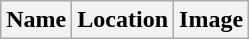<table class="wikitable sortable">
<tr>
<th>Name</th>
<th>Location</th>
<th>Image<br>









</th>
</tr>
</table>
